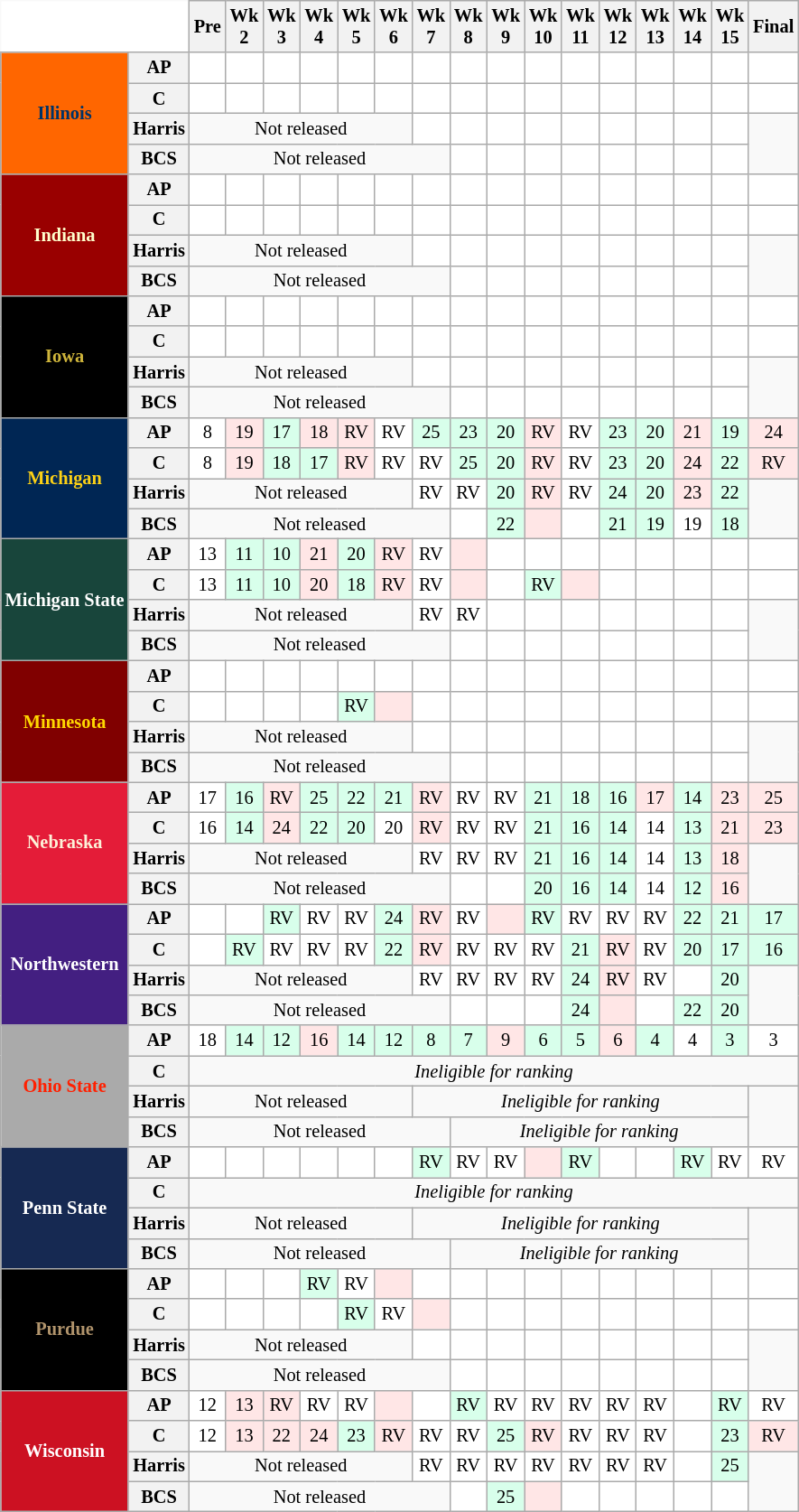<table class="wikitable" style="white-space:nowrap;font-size:85%;">
<tr>
<th colspan=2 style="background:white; border-top-style:hidden; border-left-style:hidden;"> </th>
<th>Pre</th>
<th>Wk<br>2</th>
<th>Wk<br>3</th>
<th>Wk<br>4</th>
<th>Wk<br>5</th>
<th>Wk<br>6</th>
<th>Wk<br>7</th>
<th>Wk<br>8</th>
<th>Wk<br>9</th>
<th>Wk<br>10</th>
<th>Wk<br>11</th>
<th>Wk<br>12</th>
<th>Wk<br>13</th>
<th>Wk<br>14</th>
<th>Wk<br>15</th>
<th>Final</th>
</tr>
<tr style="text-align:center;">
<th rowspan=4 style="background:#FF6600; color:#003366;">Illinois</th>
<th>AP</th>
<td style="background:#FFF;"></td>
<td style="background:#FFF;"></td>
<td style="background:#FFF;"></td>
<td style="background:#FFF;"></td>
<td style="background:#FFF;"></td>
<td style="background:#FFF;"></td>
<td style="background:#FFF;"></td>
<td style="background:#FFF;"></td>
<td style="background:#FFF;"></td>
<td style="background:#FFF;"></td>
<td style="background:#FFF;"></td>
<td style="background:#FFF;"></td>
<td style="background:#FFF;"></td>
<td style="background:#FFF;"></td>
<td style="background:#FFF;"></td>
<td style="background:#FFF;"></td>
</tr>
<tr style="text-align:center;">
<th>C</th>
<td style="background:#FFF;"></td>
<td style="background:#FFF;"></td>
<td style="background:#FFF;"></td>
<td style="background:#FFF;"></td>
<td style="background:#FFF;"></td>
<td style="background:#FFF;"></td>
<td style="background:#FFF;"></td>
<td style="background:#FFF;"></td>
<td style="background:#FFF;"></td>
<td style="background:#FFF;"></td>
<td style="background:#FFF;"></td>
<td style="background:#FFF;"></td>
<td style="background:#FFF;"></td>
<td style="background:#FFF;"></td>
<td style="background:#FFF;"></td>
<td style="background:#FFF;"></td>
</tr>
<tr style="text-align:center;">
<th>Harris</th>
<td colspan=6 align=center>Not released</td>
<td style="background:#FFF;"></td>
<td style="background:#FFF;"></td>
<td style="background:#FFF;"></td>
<td style="background:#FFF;"></td>
<td style="background:#FFF;"></td>
<td style="background:#FFF;"></td>
<td style="background:#FFF;"></td>
<td style="background:#FFF;"></td>
<td style="background:#FFF;"></td>
</tr>
<tr style="text-align:center;">
<th>BCS</th>
<td colspan=7 align=center>Not released</td>
<td style="background:#FFF;"></td>
<td style="background:#FFF;"></td>
<td style="background:#FFF;"></td>
<td style="background:#FFF;"></td>
<td style="background:#FFF;"></td>
<td style="background:#FFF;"></td>
<td style="background:#FFF;"></td>
<td style="background:#FFF;"></td>
</tr>
<tr style="text-align:center;">
<th rowspan=4 style="background:#990000; color:#FFFFCC;">Indiana</th>
<th>AP</th>
<td style="background:#FFF;"></td>
<td style="background:#FFF;"></td>
<td style="background:#FFF;"></td>
<td style="background:#FFF;"></td>
<td style="background:#FFF;"></td>
<td style="background:#FFF;"></td>
<td style="background:#FFF;"></td>
<td style="background:#FFF;"></td>
<td style="background:#FFF;"></td>
<td style="background:#FFF;"></td>
<td style="background:#FFF;"></td>
<td style="background:#FFF;"></td>
<td style="background:#FFF;"></td>
<td style="background:#FFF;"></td>
<td style="background:#FFF;"></td>
<td style="background:#FFF;"></td>
</tr>
<tr style="text-align:center;">
<th>C</th>
<td style="background:#FFF;"></td>
<td style="background:#FFF;"></td>
<td style="background:#FFF;"></td>
<td style="background:#FFF;"></td>
<td style="background:#FFF;"></td>
<td style="background:#FFF;"></td>
<td style="background:#FFF;"></td>
<td style="background:#FFF;"></td>
<td style="background:#FFF;"></td>
<td style="background:#FFF;"></td>
<td style="background:#FFF;"></td>
<td style="background:#FFF;"></td>
<td style="background:#FFF;"></td>
<td style="background:#FFF;"></td>
<td style="background:#FFF;"></td>
<td style="background:#FFF;"></td>
</tr>
<tr style="text-align:center;">
<th>Harris</th>
<td colspan=6 align=center>Not released</td>
<td style="background:#FFF;"></td>
<td style="background:#FFF;"></td>
<td style="background:#FFF;"></td>
<td style="background:#FFF;"></td>
<td style="background:#FFF;"></td>
<td style="background:#FFF;"></td>
<td style="background:#FFF;"></td>
<td style="background:#FFF;"></td>
<td style="background:#FFF;"></td>
</tr>
<tr style="text-align:center;">
<th>BCS</th>
<td colspan=7 align=center>Not released</td>
<td style="background:#FFF;"></td>
<td style="background:#FFF;"></td>
<td style="background:#FFF;"></td>
<td style="background:#FFF;"></td>
<td style="background:#FFF;"></td>
<td style="background:#FFF;"></td>
<td style="background:#FFF;"></td>
<td style="background:#FFF;"></td>
</tr>
<tr style="text-align:center;">
<th rowspan=4 style="background:#000000; color:#CFB53B;">Iowa</th>
<th>AP</th>
<td style="background:#FFF;"></td>
<td style="background:#FFF;"></td>
<td style="background:#FFF;"></td>
<td style="background:#FFF;"></td>
<td style="background:#FFF;"></td>
<td style="background:#FFF;"></td>
<td style="background:#FFF;"></td>
<td style="background:#FFF;"></td>
<td style="background:#FFF;"></td>
<td style="background:#FFF;"></td>
<td style="background:#FFF;"></td>
<td style="background:#FFF;"></td>
<td style="background:#FFF;"></td>
<td style="background:#FFF;"></td>
<td style="background:#FFF;"></td>
<td style="background:#FFF;"></td>
</tr>
<tr style="text-align:center;">
<th>C</th>
<td style="background:#FFF;"></td>
<td style="background:#FFF;"></td>
<td style="background:#FFF;"></td>
<td style="background:#FFF;"></td>
<td style="background:#FFF;"></td>
<td style="background:#FFF;"></td>
<td style="background:#FFF;"></td>
<td style="background:#FFF;"></td>
<td style="background:#FFF;"></td>
<td style="background:#FFF;"></td>
<td style="background:#FFF;"></td>
<td style="background:#FFF;"></td>
<td style="background:#FFF;"></td>
<td style="background:#FFF;"></td>
<td style="background:#FFF;"></td>
<td style="background:#FFF;"></td>
</tr>
<tr style="text-align:center;">
<th>Harris</th>
<td colspan=6 align=center>Not released</td>
<td style="background:#FFF;"></td>
<td style="background:#FFF;"></td>
<td style="background:#FFF;"></td>
<td style="background:#FFF;"></td>
<td style="background:#FFF;"></td>
<td style="background:#FFF;"></td>
<td style="background:#FFF;"></td>
<td style="background:#FFF;"></td>
<td style="background:#FFF;"></td>
</tr>
<tr style="text-align:center;">
<th>BCS</th>
<td colspan=7 align=center>Not released</td>
<td style="background:#FFF;"></td>
<td style="background:#FFF;"></td>
<td style="background:#FFF;"></td>
<td style="background:#FFF;"></td>
<td style="background:#FFF;"></td>
<td style="background:#FFF;"></td>
<td style="background:#FFF;"></td>
<td style="background:#FFF;"></td>
</tr>
<tr style="text-align:center;">
<th rowspan=4 style="background:#002654; color:#FCD116;">Michigan</th>
<th>AP</th>
<td style="background:#FFF;">8</td>
<td style="background:#FFE6E6;">19</td>
<td style="background:#D8FFEB;">17</td>
<td style="background:#FFE6E6;">18</td>
<td style="background:#FFE6E6;">RV</td>
<td style="background:#FFF;">RV</td>
<td style="background:#D8FFEB;">25</td>
<td style="background:#D8FFEB;">23</td>
<td style="background:#D8FFEB;">20</td>
<td style="background:#FFE6E6;">RV</td>
<td style="background:#FFF;">RV</td>
<td style="background:#D8FFEB;">23</td>
<td style="background:#D8FFEB;">20</td>
<td style="background:#FFE6E6;">21</td>
<td style="background:#D8FFEB;">19</td>
<td style="background:#FFE6E6;">24</td>
</tr>
<tr style="text-align:center;">
<th>C</th>
<td style="background:#FFF;">8</td>
<td style="background:#FFE6E6;">19</td>
<td style="background:#D8FFEB;">18</td>
<td style="background:#D8FFEB;">17</td>
<td style="background:#FFE6E6;">RV</td>
<td style="background:#FFF;">RV</td>
<td style="background:#FFF;">RV</td>
<td style="background:#D8FFEB;">25</td>
<td style="background:#D8FFEB;">20</td>
<td style="background:#FFE6E6;">RV</td>
<td style="background:#FFF;">RV</td>
<td style="background:#D8FFEB;">23</td>
<td style="background:#D8FFEB;">20</td>
<td style="background:#FFE6E6;">24</td>
<td style="background:#D8FFEB;">22</td>
<td style="background:#FFE6E6;">RV</td>
</tr>
<tr style="text-align:center;">
<th>Harris</th>
<td colspan=6 align=center>Not released</td>
<td style="background:#FFF;">RV</td>
<td style="background:#FFF;">RV</td>
<td style="background:#D8FFEB;">20</td>
<td style="background:#FFE6E6;">RV</td>
<td style="background:#FFF;">RV</td>
<td style="background:#D8FFEB;">24</td>
<td style="background:#D8FFEB;">20</td>
<td style="background:#FFE6E6;">23</td>
<td style="background:#D8FFEB;">22</td>
</tr>
<tr style="text-align:center;">
<th>BCS</th>
<td colspan=7 align=center>Not released</td>
<td style="background:#FFF;"></td>
<td style="background:#D8FFEB;">22</td>
<td style="background:#FFE6E6;"></td>
<td style="background:#FFF;"></td>
<td style="background:#D8FFEB;">21</td>
<td style="background:#D8FFEB;">19</td>
<td style="background:#FFF;">19</td>
<td style="background:#D8FFEB;">18</td>
</tr>
<tr style="text-align:center;">
<th rowspan=4 style="background:#18453b; color:#FFFFFF;">Michigan State</th>
<th>AP</th>
<td style="background:#FFF;">13</td>
<td style="background:#D8FFEB;">11</td>
<td style="background:#D8FFEB;">10</td>
<td style="background:#FFE6E6;">21</td>
<td style="background:#D8FFEB;">20</td>
<td style="background:#FFE6E6;">RV</td>
<td style="background:#FFF;">RV</td>
<td style="background:#FFE6E6;"></td>
<td style="background:#FFF;"></td>
<td style="background:#FFF;"></td>
<td style="background:#FFF;"></td>
<td style="background:#FFF;"></td>
<td style="background:#FFF;"></td>
<td style="background:#FFF;"></td>
<td style="background:#FFF;"></td>
<td style="background:#FFF;"></td>
</tr>
<tr style="text-align:center;">
<th>C</th>
<td style="background:#FFF;">13</td>
<td style="background:#D8FFEB;">11</td>
<td style="background:#D8FFEB;">10</td>
<td style="background:#FFE6E6;">20</td>
<td style="background:#D8FFEB;">18</td>
<td style="background:#FFE6E6;">RV</td>
<td style="background:#FFF;">RV</td>
<td style="background:#FFE6E6;"></td>
<td style="background:#FFF;"></td>
<td style="background:#D8FFEB;">RV</td>
<td style="background:#FFE6E6;"></td>
<td style="background:#FFF;"></td>
<td style="background:#FFF;"></td>
<td style="background:#FFF;"></td>
<td style="background:#FFF;"></td>
<td style="background:#FFF;"></td>
</tr>
<tr style="text-align:center;">
<th>Harris</th>
<td colspan=6 align=center>Not released</td>
<td style="background:#FFF;">RV</td>
<td style="background:#FFF;">RV</td>
<td style="background:#FFF;"></td>
<td style="background:#FFF;"></td>
<td style="background:#FFF;"></td>
<td style="background:#FFF;"></td>
<td style="background:#FFF;"></td>
<td style="background:#FFF;"></td>
<td style="background:#FFF;"></td>
</tr>
<tr style="text-align:center;">
<th>BCS</th>
<td colspan=7 align=center>Not released</td>
<td style="background:#FFF;"></td>
<td style="background:#FFF;"></td>
<td style="background:#FFF;"></td>
<td style="background:#FFF;"></td>
<td style="background:#FFF;"></td>
<td style="background:#FFF;"></td>
<td style="background:#FFF;"></td>
<td style="background:#FFF;"></td>
</tr>
<tr style="text-align:center;">
<th rowspan=4 style="background:#800000; color:#FFD700;">Minnesota</th>
<th>AP</th>
<td style="background:#FFF;"></td>
<td style="background:#FFF;"></td>
<td style="background:#FFF;"></td>
<td style="background:#FFF;"></td>
<td style="background:#FFF;"></td>
<td style="background:#FFF;"></td>
<td style="background:#FFF;"></td>
<td style="background:#FFF;"></td>
<td style="background:#FFF;"></td>
<td style="background:#FFF;"></td>
<td style="background:#FFF;"></td>
<td style="background:#FFF;"></td>
<td style="background:#FFF;"></td>
<td style="background:#FFF;"></td>
<td style="background:#FFF;"></td>
<td style="background:#FFF;"></td>
</tr>
<tr style="text-align:center;">
<th>C</th>
<td style="background:#FFF;"></td>
<td style="background:#FFF;"></td>
<td style="background:#FFF;"></td>
<td style="background:#FFF;"></td>
<td style="background:#D8FFEB;">RV</td>
<td style="background:#FFE6E6;"></td>
<td style="background:#FFF;"></td>
<td style="background:#FFF;"></td>
<td style="background:#FFF;"></td>
<td style="background:#FFF;"></td>
<td style="background:#FFF;"></td>
<td style="background:#FFF;"></td>
<td style="background:#FFF;"></td>
<td style="background:#FFF;"></td>
<td style="background:#FFF;"></td>
<td style="background:#FFF;"></td>
</tr>
<tr style="text-align:center;">
<th>Harris</th>
<td colspan=6 align=center>Not released</td>
<td style="background:#FFF;"></td>
<td style="background:#FFF;"></td>
<td style="background:#FFF;"></td>
<td style="background:#FFF;"></td>
<td style="background:#FFF;"></td>
<td style="background:#FFF;"></td>
<td style="background:#FFF;"></td>
<td style="background:#FFF;"></td>
<td style="background:#FFF;"></td>
</tr>
<tr style="text-align:center;">
<th>BCS</th>
<td colspan=7 align=center>Not released</td>
<td style="background:#FFF;"></td>
<td style="background:#FFF;"></td>
<td style="background:#FFF;"></td>
<td style="background:#FFF;"></td>
<td style="background:#FFF;"></td>
<td style="background:#FFF;"></td>
<td style="background:#FFF;"></td>
<td style="background:#FFF;"></td>
</tr>
<tr style="text-align:center;">
<th rowspan=4 style="background:#E41C38; color:#FDF2D9;">Nebraska</th>
<th>AP</th>
<td style="background:#FFF;">17</td>
<td style="background:#D8FFEB;">16</td>
<td style="background:#FFE6E6;">RV</td>
<td style="background:#D8FFEB;">25</td>
<td style="background:#D8FFEB;">22</td>
<td style="background:#D8FFEB;">21</td>
<td style="background:#FFE6E6;">RV</td>
<td style="background:#FFF;">RV</td>
<td style="background:#FFF;">RV</td>
<td style="background:#D8FFEB;">21</td>
<td style="background:#D8FFEB;">18</td>
<td style="background:#D8FFEB;">16</td>
<td style="background:#FFE6E6;">17</td>
<td style="background:#D8FFEB;">14</td>
<td style="background:#FFE6E6;">23</td>
<td style="background:#FFE6E6;">25</td>
</tr>
<tr style="text-align:center;">
<th>C</th>
<td style="background:#FFF;">16</td>
<td style="background:#D8FFEB;">14</td>
<td style="background:#FFE6E6;">24</td>
<td style="background:#D8FFEB;">22</td>
<td style="background:#D8FFEB;">20</td>
<td style="background:#FFF;">20</td>
<td style="background:#FFE6E6;">RV</td>
<td style="background:#FFF;">RV</td>
<td style="background:#FFF;">RV</td>
<td style="background:#D8FFEB;">21</td>
<td style="background:#D8FFEB;">16</td>
<td style="background:#D8FFEB;">14</td>
<td style="background:#FFF;">14</td>
<td style="background:#D8FFEB;">13</td>
<td style="background:#FFE6E6;">21</td>
<td style="background:#FFE6E6;">23</td>
</tr>
<tr style="text-align:center;">
<th>Harris</th>
<td colspan=6 align=center>Not released</td>
<td style="background:#FFF;">RV</td>
<td style="background:#FFF;">RV</td>
<td style="background:#FFF;">RV</td>
<td style="background:#D8FFEB;">21</td>
<td style="background:#D8FFEB;">16</td>
<td style="background:#D8FFEB;">14</td>
<td style="background:#FFF;">14</td>
<td style="background:#D8FFEB;">13</td>
<td style="background:#FFE6E6;">18</td>
</tr>
<tr style="text-align:center;">
<th>BCS</th>
<td colspan=7 align=center>Not released</td>
<td style="background:#FFF;"></td>
<td style="background:#FFF;"></td>
<td style="background:#D8FFEB;">20</td>
<td style="background:#D8FFEB;">16</td>
<td style="background:#D8FFEB;">14</td>
<td style="background:#FFF;">14</td>
<td style="background:#D8FFEB;">12</td>
<td style="background:#FFE6E6;">16</td>
</tr>
<tr style="text-align:center;">
<th rowspan=4 style="background:#431F81; color:#FFFFFF;">Northwestern</th>
<th>AP</th>
<td style="background:#FFF;"></td>
<td style="background:#FFF;"></td>
<td style="background:#D8FFEB;">RV</td>
<td style="background:#FFF;">RV</td>
<td style="background:#FFF;">RV</td>
<td style="background:#D8FFEB;">24</td>
<td style="background:#FFE6E6;">RV</td>
<td style="background:#FFF;">RV</td>
<td style="background:#FFE6E6;"></td>
<td style="background:#D8FFEB;">RV</td>
<td style="background:#FFF;">RV</td>
<td style="background:#FFF;">RV</td>
<td style="background:#FFF;">RV</td>
<td style="background:#D8FFEB;">22</td>
<td style="background:#D8FFEB;">21</td>
<td style="background:#D8FFEB;">17</td>
</tr>
<tr style="text-align:center;">
<th>C</th>
<td style="background:#FFF;"></td>
<td style="background:#D8FFEB;">RV</td>
<td style="background:#FFF;">RV</td>
<td style="background:#FFF;">RV</td>
<td style="background:#FFF;">RV</td>
<td style="background:#D8FFEB;">22</td>
<td style="background:#FFE6E6;">RV</td>
<td style="background:#FFF;">RV</td>
<td style="background:#FFF;">RV</td>
<td style="background:#FFF;">RV</td>
<td style="background:#D8FFEB;">21</td>
<td style="background:#FFE6E6;">RV</td>
<td style="background:#FFF;">RV</td>
<td style="background:#D8FFEB;">20</td>
<td style="background:#D8FFEB;">17</td>
<td style="background:#D8FFEB;">16</td>
</tr>
<tr style="text-align:center;">
<th>Harris</th>
<td colspan=6 align=center>Not released</td>
<td style="background:#FFF;">RV</td>
<td style="background:#FFF;">RV</td>
<td style="background:#FFF;">RV</td>
<td style="background:#FFF;">RV</td>
<td style="background:#D8FFEB;">24</td>
<td style="background:#FFE6E6;">RV</td>
<td style="background:#FFF;">RV</td>
<td style="background:#FFF;"></td>
<td style="background:#D8FFEB;">20</td>
</tr>
<tr style="text-align:center;">
<th>BCS</th>
<td colspan=7 align=center>Not released</td>
<td style="background:#FFF;"></td>
<td style="background:#FFF;"></td>
<td style="background:#FFF;"></td>
<td style="background:#D8FFEB;">24</td>
<td style="background:#FFE6E6;"></td>
<td style="background:#FFF;"></td>
<td style="background:#D8FFEB;">22</td>
<td style="background:#D8FFEB;">20</td>
</tr>
<tr style="text-align:center;">
<th rowspan=4 style="background:#AAAAAA; color:#FF2000;">Ohio State</th>
<th>AP</th>
<td style="background:#FFF;">18</td>
<td style="background:#D8FFEB;">14</td>
<td style="background:#D8FFEB;">12</td>
<td style="background:#FFE6E6;">16</td>
<td style="background:#D8FFEB;">14</td>
<td style="background:#D8FFEB;">12</td>
<td style="background:#D8FFEB;">8</td>
<td style="background:#D8FFEB;">7</td>
<td style="background:#FFE6E6;">9</td>
<td style="background:#D8FFEB;">6</td>
<td style="background:#D8FFEB;">5</td>
<td style="background:#FFE6E6;">6</td>
<td style="background:#D8FFEB;">4</td>
<td style="background:#FFF;">4</td>
<td style="background:#D8FFEB;">3</td>
<td style="background:#FFF;">3</td>
</tr>
<tr style="text-align:center;">
<th>C</th>
<td colspan=16 align=center><em>Ineligible for ranking</em></td>
</tr>
<tr style="text-align:center;">
<th>Harris</th>
<td colspan=6 align=center>Not released</td>
<td colspan=9 align=center><em>Ineligible for ranking</em></td>
</tr>
<tr style="text-align:center;">
<th>BCS</th>
<td colspan=7 align=center>Not released</td>
<td colspan=8 align=center><em>Ineligible for ranking</em></td>
</tr>
<tr style="text-align:center;">
<th rowspan=4 style="background:#162952; color:#FFFFFF;">Penn State</th>
<th>AP</th>
<td style="background:#FFF;"></td>
<td style="background:#FFF;"></td>
<td style="background:#FFF;"></td>
<td style="background:#FFF;"></td>
<td style="background:#FFF;"></td>
<td style="background:#FFF;"></td>
<td style="background:#D8FFEB;">RV</td>
<td style="background:#FFF;">RV</td>
<td style="background:#FFF;">RV</td>
<td style="background:#FFE6E6;"></td>
<td style="background:#D8FFEB;">RV</td>
<td style="background:#FFF;"></td>
<td style="background:#FFF;"></td>
<td style="background:#D8FFEB;">RV</td>
<td style="background:#FFF;">RV</td>
<td style="background:#FFF;">RV</td>
</tr>
<tr style="text-align:center;">
<th>C</th>
<td colspan=16 align=center><em>Ineligible for ranking</em></td>
</tr>
<tr style="text-align:center;">
<th>Harris</th>
<td colspan=6 align=center>Not released</td>
<td colspan=9 align=center><em>Ineligible for ranking</em></td>
</tr>
<tr style="text-align:center;">
<th>BCS</th>
<td colspan=7 align=center>Not released</td>
<td colspan=8 align=center><em>Ineligible for ranking</em></td>
</tr>
<tr style="text-align:center;">
<th rowspan=4 style="background:#000000; color:#b1946c;">Purdue</th>
<th>AP</th>
<td style="background:#FFF;"></td>
<td style="background:#FFF;"></td>
<td style="background:#FFF;"></td>
<td style="background:#D8FFEB;">RV</td>
<td style="background:#FFF;">RV</td>
<td style="background:#FFE6E6;"></td>
<td style="background:#FFF;"></td>
<td style="background:#FFF;"></td>
<td style="background:#FFF;"></td>
<td style="background:#FFF;"></td>
<td style="background:#FFF;"></td>
<td style="background:#FFF;"></td>
<td style="background:#FFF;"></td>
<td style="background:#FFF;"></td>
<td style="background:#FFF;"></td>
<td style="background:#FFF;"></td>
</tr>
<tr style="text-align:center;">
<th>C</th>
<td style="background:#FFF;"></td>
<td style="background:#FFF;"></td>
<td style="background:#FFF;"></td>
<td style="background:#FFF;"></td>
<td style="background:#D8FFEB;">RV</td>
<td style="background:#FFF;">RV</td>
<td style="background:#FFE6E6;"></td>
<td style="background:#FFF;"></td>
<td style="background:#FFF;"></td>
<td style="background:#FFF;"></td>
<td style="background:#FFF;"></td>
<td style="background:#FFF;"></td>
<td style="background:#FFF;"></td>
<td style="background:#FFF;"></td>
<td style="background:#FFF;"></td>
<td style="background:#FFF;"></td>
</tr>
<tr style="text-align:center;">
<th>Harris</th>
<td colspan=6 align=center>Not released</td>
<td style="background:#FFF;"></td>
<td style="background:#FFF;"></td>
<td style="background:#FFF;"></td>
<td style="background:#FFF;"></td>
<td style="background:#FFF;"></td>
<td style="background:#FFF;"></td>
<td style="background:#FFF;"></td>
<td style="background:#FFF;"></td>
<td style="background:#FFF;"></td>
</tr>
<tr style="text-align:center;">
<th>BCS</th>
<td colspan=7 align=center>Not released</td>
<td style="background:#FFF;"></td>
<td style="background:#FFF;"></td>
<td style="background:#FFF;"></td>
<td style="background:#FFF;"></td>
<td style="background:#FFF;"></td>
<td style="background:#FFF;"></td>
<td style="background:#FFF;"></td>
<td style="background:#FFF;"></td>
</tr>
<tr style="text-align:center;">
<th rowspan=4 style="background:#cc1122; color:#FFFFFF;">Wisconsin</th>
<th>AP</th>
<td style="background:#FFF;">12</td>
<td style="background:#FFE6E6;">13</td>
<td style="background:#FFE6E6;">RV</td>
<td style="background:#FFF;">RV</td>
<td style="background:#FFF;">RV</td>
<td style="background:#FFE6E6;"></td>
<td style="background:#FFF;"></td>
<td style="background:#D8FFEB;">RV</td>
<td style="background:#FFF;">RV</td>
<td style="background:#FFF;">RV</td>
<td style="background:#FFF;">RV</td>
<td style="background:#FFF;">RV</td>
<td style="background:#FFF;">RV</td>
<td style="background:#FFF;"></td>
<td style="background:#D8FFEB;">RV</td>
<td style="background:#FFF;">RV</td>
</tr>
<tr style="text-align:center;">
<th>C</th>
<td style="background:#FFF;">12</td>
<td style="background:#FFE6E6;">13</td>
<td style="background:#FFE6E6;">22</td>
<td style="background:#FFE6E6;">24</td>
<td style="background:#D8FFEB;">23</td>
<td style="background:#FFE6E6;">RV</td>
<td style="background:#FFF;">RV</td>
<td style="background:#FFF;">RV</td>
<td style="background:#D8FFEB;">25</td>
<td style="background:#FFE6E6;">RV</td>
<td style="background:#FFF;">RV</td>
<td style="background:#FFF;">RV</td>
<td style="background:#FFF;">RV</td>
<td style="background:#FFF;"></td>
<td style="background:#D8FFEB;">23</td>
<td style="background:#FFE6E6;">RV</td>
</tr>
<tr style="text-align:center;">
<th>Harris</th>
<td colspan=6 align=center>Not released</td>
<td style="background:#FFF;">RV</td>
<td style="background:#FFF;">RV</td>
<td style="background:#FFF;">RV</td>
<td style="background:#FFF;">RV</td>
<td style="background:#FFF;">RV</td>
<td style="background:#FFF;">RV</td>
<td style="background:#FFF;">RV</td>
<td style="background:#FFF;"></td>
<td style="background:#D8FFEB;">25</td>
</tr>
<tr style="text-align:center;">
<th>BCS</th>
<td colspan=7 align=center>Not released</td>
<td style="background:#FFF;"></td>
<td style="background:#D8FFEB;">25</td>
<td style="background:#FFE6E6;"></td>
<td style="background:#FFF;"></td>
<td style="background:#FFF;"></td>
<td style="background:#FFF;"></td>
<td style="background:#FFF;"></td>
<td style="background:#FFF;"></td>
</tr>
</table>
